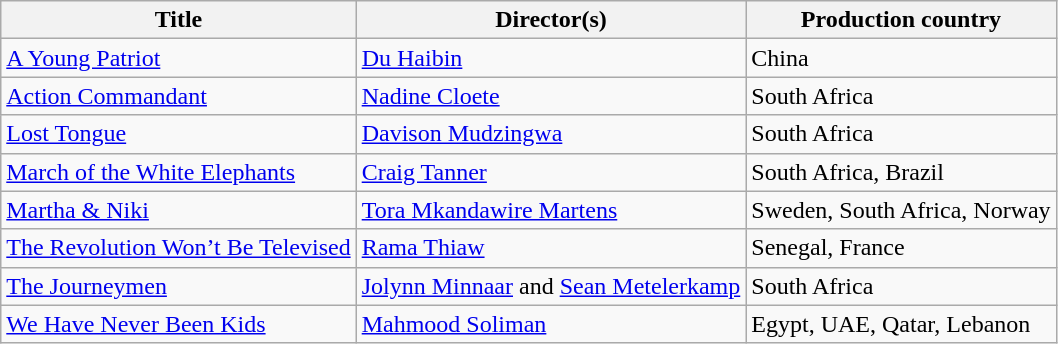<table class="wikitable">
<tr>
<th>Title</th>
<th>Director(s)</th>
<th>Production country</th>
</tr>
<tr>
<td><a href='#'>A Young Patriot</a></td>
<td><a href='#'>Du Haibin</a></td>
<td>China</td>
</tr>
<tr>
<td><a href='#'>Action Commandant</a></td>
<td><a href='#'>Nadine Cloete</a></td>
<td>South Africa</td>
</tr>
<tr>
<td><a href='#'>Lost Tongue</a></td>
<td><a href='#'>Davison Mudzingwa</a></td>
<td>South Africa</td>
</tr>
<tr>
<td><a href='#'>March of the White Elephants</a></td>
<td><a href='#'>Craig Tanner</a></td>
<td>South Africa, Brazil</td>
</tr>
<tr>
<td><a href='#'>Martha & Niki</a></td>
<td><a href='#'>Tora Mkandawire Martens</a></td>
<td>Sweden, South Africa, Norway</td>
</tr>
<tr>
<td><a href='#'>The Revolution Won’t Be Televised</a></td>
<td><a href='#'>Rama Thiaw</a></td>
<td>Senegal, France</td>
</tr>
<tr>
<td><a href='#'>The Journeymen</a></td>
<td><a href='#'>Jolynn Minnaar</a> and <a href='#'>Sean Metelerkamp</a></td>
<td>South Africa</td>
</tr>
<tr>
<td><a href='#'>We Have Never Been Kids</a></td>
<td><a href='#'>Mahmood Soliman</a></td>
<td>Egypt, UAE, Qatar, Lebanon</td>
</tr>
</table>
